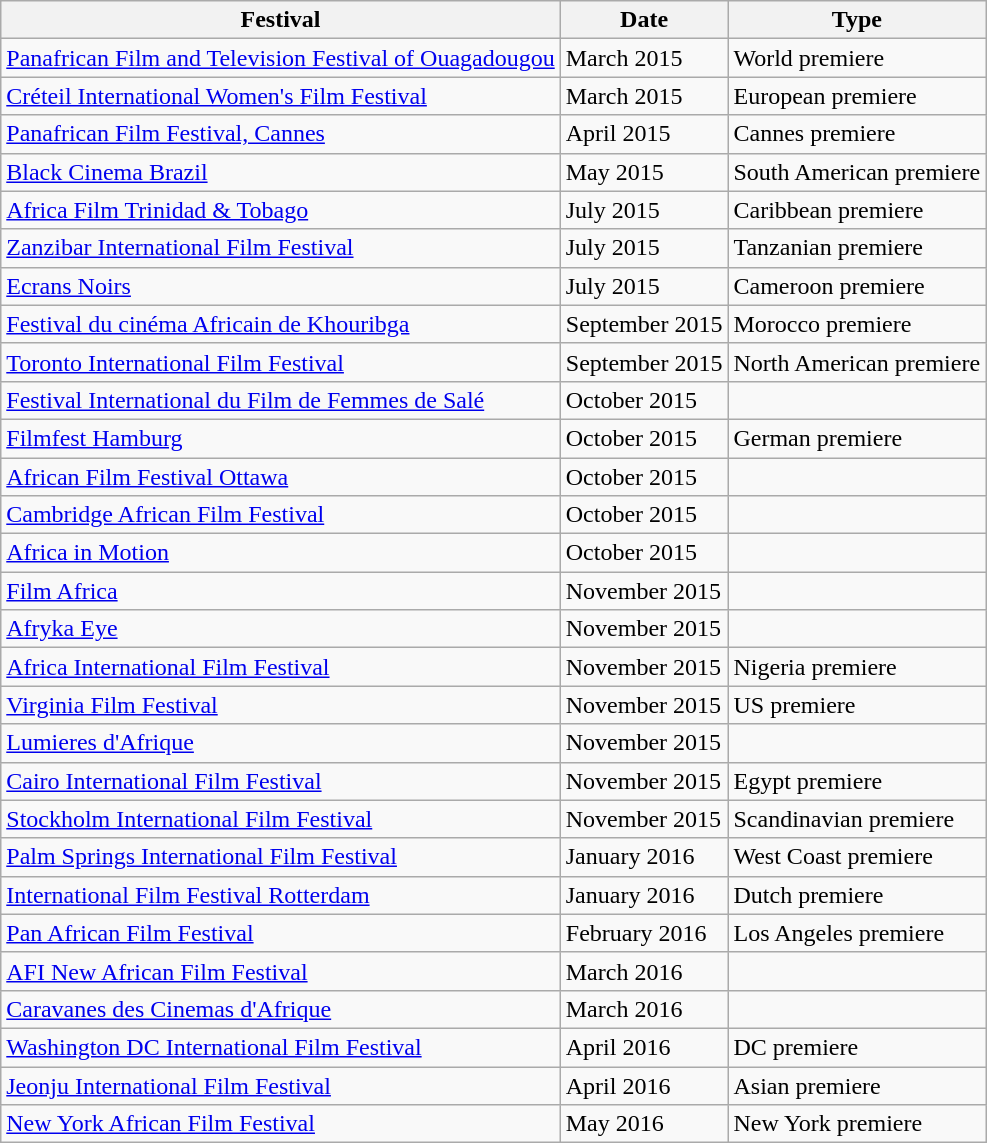<table class="wikitable">
<tr>
<th>Festival</th>
<th>Date</th>
<th>Type</th>
</tr>
<tr>
<td><a href='#'>Panafrican Film and Television Festival of Ouagadougou</a></td>
<td>March 2015</td>
<td>World premiere</td>
</tr>
<tr>
<td><a href='#'>Créteil International Women's Film Festival</a></td>
<td>March 2015</td>
<td>European premiere</td>
</tr>
<tr>
<td><a href='#'>Panafrican Film Festival, Cannes</a></td>
<td>April 2015</td>
<td>Cannes premiere</td>
</tr>
<tr>
<td><a href='#'>Black Cinema Brazil</a></td>
<td>May 2015</td>
<td>South American premiere</td>
</tr>
<tr>
<td><a href='#'>Africa Film Trinidad & Tobago</a></td>
<td>July 2015</td>
<td>Caribbean premiere</td>
</tr>
<tr>
<td><a href='#'>Zanzibar International Film Festival</a></td>
<td>July 2015</td>
<td>Tanzanian premiere</td>
</tr>
<tr>
<td><a href='#'>Ecrans Noirs</a></td>
<td>July 2015</td>
<td>Cameroon premiere</td>
</tr>
<tr>
<td><a href='#'>Festival du cinéma Africain de Khouribga</a></td>
<td>September 2015</td>
<td>Morocco premiere</td>
</tr>
<tr>
<td><a href='#'>Toronto International Film Festival</a></td>
<td>September 2015</td>
<td>North American premiere</td>
</tr>
<tr>
<td><a href='#'>Festival International du Film de Femmes de Salé</a></td>
<td>October 2015</td>
<td></td>
</tr>
<tr>
<td><a href='#'>Filmfest Hamburg</a></td>
<td>October 2015</td>
<td>German premiere</td>
</tr>
<tr>
<td><a href='#'>African Film Festival Ottawa</a></td>
<td>October 2015</td>
<td></td>
</tr>
<tr>
<td><a href='#'>Cambridge African Film Festival</a></td>
<td>October 2015</td>
<td></td>
</tr>
<tr>
<td><a href='#'>Africa in Motion</a></td>
<td>October 2015</td>
<td></td>
</tr>
<tr>
<td><a href='#'>Film Africa</a></td>
<td>November 2015</td>
<td></td>
</tr>
<tr>
<td><a href='#'>Afryka Eye</a></td>
<td>November 2015</td>
<td></td>
</tr>
<tr>
<td><a href='#'>Africa International Film Festival</a></td>
<td>November 2015</td>
<td>Nigeria premiere</td>
</tr>
<tr>
<td><a href='#'>Virginia Film Festival</a></td>
<td>November 2015</td>
<td>US premiere</td>
</tr>
<tr>
<td><a href='#'>Lumieres d'Afrique</a></td>
<td>November 2015</td>
<td></td>
</tr>
<tr>
<td><a href='#'>Cairo International Film Festival</a></td>
<td>November 2015</td>
<td>Egypt premiere</td>
</tr>
<tr>
<td><a href='#'>Stockholm International Film Festival</a></td>
<td>November 2015</td>
<td>Scandinavian premiere</td>
</tr>
<tr>
<td><a href='#'>Palm Springs International Film Festival</a></td>
<td>January 2016</td>
<td>West Coast premiere</td>
</tr>
<tr>
<td><a href='#'>International Film Festival Rotterdam</a></td>
<td>January 2016</td>
<td>Dutch premiere</td>
</tr>
<tr>
<td><a href='#'>Pan African Film Festival</a></td>
<td>February 2016</td>
<td>Los Angeles premiere</td>
</tr>
<tr>
<td><a href='#'>AFI New African Film Festival</a></td>
<td>March 2016</td>
<td></td>
</tr>
<tr>
<td><a href='#'>Caravanes des Cinemas d'Afrique</a></td>
<td>March 2016</td>
<td></td>
</tr>
<tr>
<td><a href='#'>Washington DC International Film Festival</a></td>
<td>April 2016</td>
<td>DC premiere</td>
</tr>
<tr>
<td><a href='#'>Jeonju International Film Festival</a></td>
<td>April 2016</td>
<td>Asian premiere</td>
</tr>
<tr>
<td><a href='#'>New York African Film Festival</a></td>
<td>May 2016</td>
<td>New York premiere</td>
</tr>
</table>
